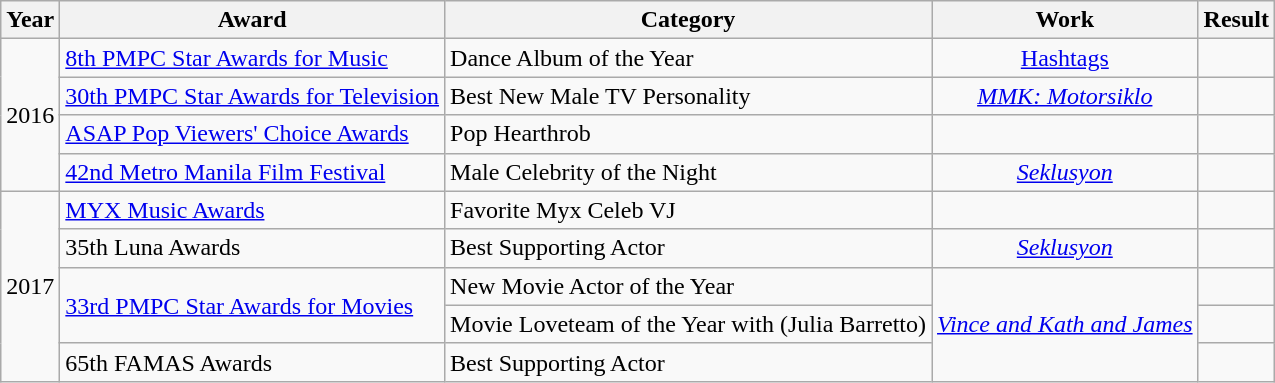<table class="wikitable">
<tr>
<th>Year</th>
<th>Award</th>
<th>Category</th>
<th>Work</th>
<th>Result</th>
</tr>
<tr>
<td rowspan="4">2016</td>
<td><a href='#'>8th PMPC Star Awards for Music</a></td>
<td>Dance Album of the Year</td>
<td style="text-align: center;"><a href='#'>Hashtags</a></td>
<td></td>
</tr>
<tr>
<td><a href='#'>30th PMPC Star Awards for Television</a></td>
<td>Best New Male TV Personality</td>
<td style="text-align: center;"><em><a href='#'>MMK: Motorsiklo</a></em></td>
<td></td>
</tr>
<tr>
<td><a href='#'>ASAP Pop Viewers' Choice Awards</a></td>
<td>Pop Hearthrob</td>
<td></td>
<td></td>
</tr>
<tr>
<td><a href='#'>42nd Metro Manila Film Festival</a></td>
<td>Male Celebrity of the Night</td>
<td style="text-align: center;"><em><a href='#'>Seklusyon</a></em></td>
<td></td>
</tr>
<tr>
<td rowspan="5">2017</td>
<td><a href='#'>MYX Music Awards</a></td>
<td>Favorite Myx Celeb VJ</td>
<td></td>
<td></td>
</tr>
<tr>
<td>35th Luna Awards</td>
<td>Best Supporting Actor</td>
<td style="text-align: center;"><em><a href='#'>Seklusyon</a></em></td>
<td></td>
</tr>
<tr>
<td rowspan="2"><a href='#'>33rd PMPC Star Awards for Movies</a></td>
<td>New Movie Actor of the Year</td>
<td rowspan="3" style="text-align: center;"><em><a href='#'>Vince and Kath and James</a></em></td>
<td></td>
</tr>
<tr>
<td>Movie Loveteam of the Year with (Julia Barretto)</td>
<td></td>
</tr>
<tr>
<td>65th FAMAS Awards</td>
<td>Best Supporting Actor</td>
<td></td>
</tr>
</table>
